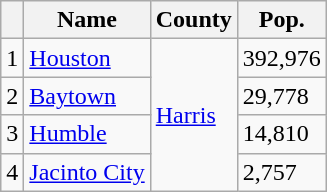<table class="wikitable sortable">
<tr>
<th></th>
<th>Name</th>
<th>County</th>
<th>Pop.</th>
</tr>
<tr>
<td>1</td>
<td><a href='#'>Houston</a></td>
<td rowspan=4><a href='#'>Harris</a></td>
<td>392,976</td>
</tr>
<tr>
<td>2</td>
<td><a href='#'>Baytown</a></td>
<td>29,778</td>
</tr>
<tr>
<td>3</td>
<td><a href='#'>Humble</a></td>
<td>14,810</td>
</tr>
<tr>
<td>4</td>
<td><a href='#'>Jacinto City</a></td>
<td>2,757</td>
</tr>
</table>
